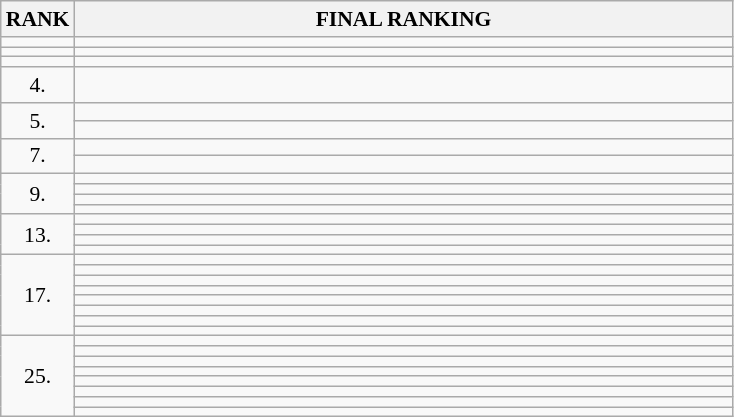<table class="wikitable" style="border-collapse: collapse; font-size: 90%;">
<tr>
<th>RANK</th>
<th style="width: 30em">FINAL RANKING</th>
</tr>
<tr>
<td align="center"></td>
<td></td>
</tr>
<tr>
<td align="center"></td>
<td></td>
</tr>
<tr>
<td align="center"></td>
<td></td>
</tr>
<tr>
<td align="center">4.</td>
<td></td>
</tr>
<tr>
<td rowspan=2 align="center">5.</td>
<td></td>
</tr>
<tr>
<td></td>
</tr>
<tr>
<td rowspan=2 align="center">7.</td>
<td></td>
</tr>
<tr>
<td></td>
</tr>
<tr>
<td rowspan=4 align="center">9.</td>
<td></td>
</tr>
<tr>
<td></td>
</tr>
<tr>
<td></td>
</tr>
<tr>
<td></td>
</tr>
<tr>
<td rowspan=4 align="center">13.</td>
<td></td>
</tr>
<tr>
<td></td>
</tr>
<tr>
<td></td>
</tr>
<tr>
<td></td>
</tr>
<tr>
<td rowspan=8 align="center">17.</td>
<td></td>
</tr>
<tr>
<td></td>
</tr>
<tr>
<td></td>
</tr>
<tr>
<td></td>
</tr>
<tr>
<td></td>
</tr>
<tr>
<td></td>
</tr>
<tr>
<td></td>
</tr>
<tr>
<td></td>
</tr>
<tr>
<td rowspan=8 align="center">25.</td>
<td></td>
</tr>
<tr>
<td></td>
</tr>
<tr>
<td></td>
</tr>
<tr>
<td></td>
</tr>
<tr>
<td></td>
</tr>
<tr>
<td></td>
</tr>
<tr>
<td></td>
</tr>
<tr>
<td></td>
</tr>
</table>
